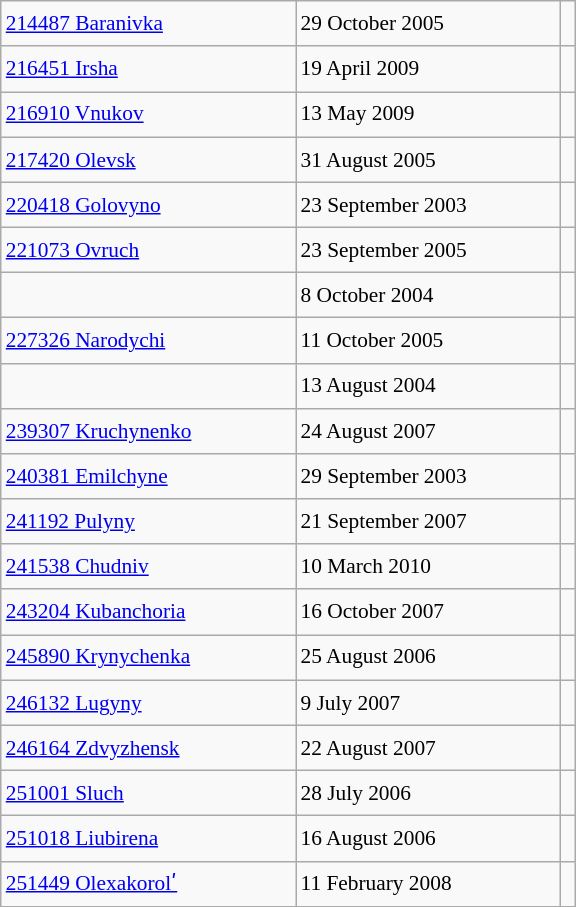<table class="wikitable" style="font-size: 89%; float: left; width: 27em; margin-right: 1em; line-height: 1.65em !important; height: 540px">
<tr>
<td><a href='#'>214487 Baranivka</a></td>
<td>29 October 2005</td>
<td></td>
</tr>
<tr>
<td><a href='#'>216451 Irsha</a></td>
<td>19 April 2009</td>
<td></td>
</tr>
<tr>
<td><a href='#'>216910 Vnukov</a></td>
<td>13 May 2009</td>
<td></td>
</tr>
<tr>
<td><a href='#'>217420 Olevsk</a></td>
<td>31 August 2005</td>
<td></td>
</tr>
<tr>
<td><a href='#'>220418 Golovyno</a></td>
<td>23 September 2003</td>
<td></td>
</tr>
<tr>
<td><a href='#'>221073 Ovruch</a></td>
<td>23 September 2005</td>
<td></td>
</tr>
<tr>
<td></td>
<td>8 October 2004</td>
<td></td>
</tr>
<tr>
<td><a href='#'>227326 Narodychi</a></td>
<td>11 October 2005</td>
<td></td>
</tr>
<tr>
<td></td>
<td>13 August 2004</td>
<td></td>
</tr>
<tr>
<td><a href='#'>239307 Kruchynenko</a></td>
<td>24 August 2007</td>
<td></td>
</tr>
<tr>
<td><a href='#'>240381 Emilchyne</a></td>
<td>29 September 2003</td>
<td></td>
</tr>
<tr>
<td><a href='#'>241192 Pulyny</a></td>
<td>21 September 2007</td>
<td></td>
</tr>
<tr>
<td><a href='#'>241538 Chudniv</a></td>
<td>10 March 2010</td>
<td></td>
</tr>
<tr>
<td><a href='#'>243204 Kubanchoria</a></td>
<td>16 October 2007</td>
<td></td>
</tr>
<tr>
<td><a href='#'>245890 Krynychenka</a></td>
<td>25 August 2006</td>
<td></td>
</tr>
<tr>
<td><a href='#'>246132 Lugyny</a></td>
<td>9 July 2007</td>
<td></td>
</tr>
<tr>
<td><a href='#'>246164 Zdvyzhensk</a></td>
<td>22 August 2007</td>
<td></td>
</tr>
<tr>
<td><a href='#'>251001 Sluch</a></td>
<td>28 July 2006</td>
<td></td>
</tr>
<tr>
<td><a href='#'>251018 Liubirena</a></td>
<td>16 August 2006</td>
<td></td>
</tr>
<tr>
<td><a href='#'>251449 Olexakorolʹ</a></td>
<td>11 February 2008</td>
<td></td>
</tr>
</table>
